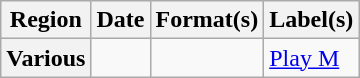<table class="wikitable plainrowheaders">
<tr>
<th>Region</th>
<th>Date</th>
<th>Format(s)</th>
<th>Label(s)</th>
</tr>
<tr>
<th scope="row">Various</th>
<td></td>
<td></td>
<td><a href='#'>Play M</a></td>
</tr>
</table>
